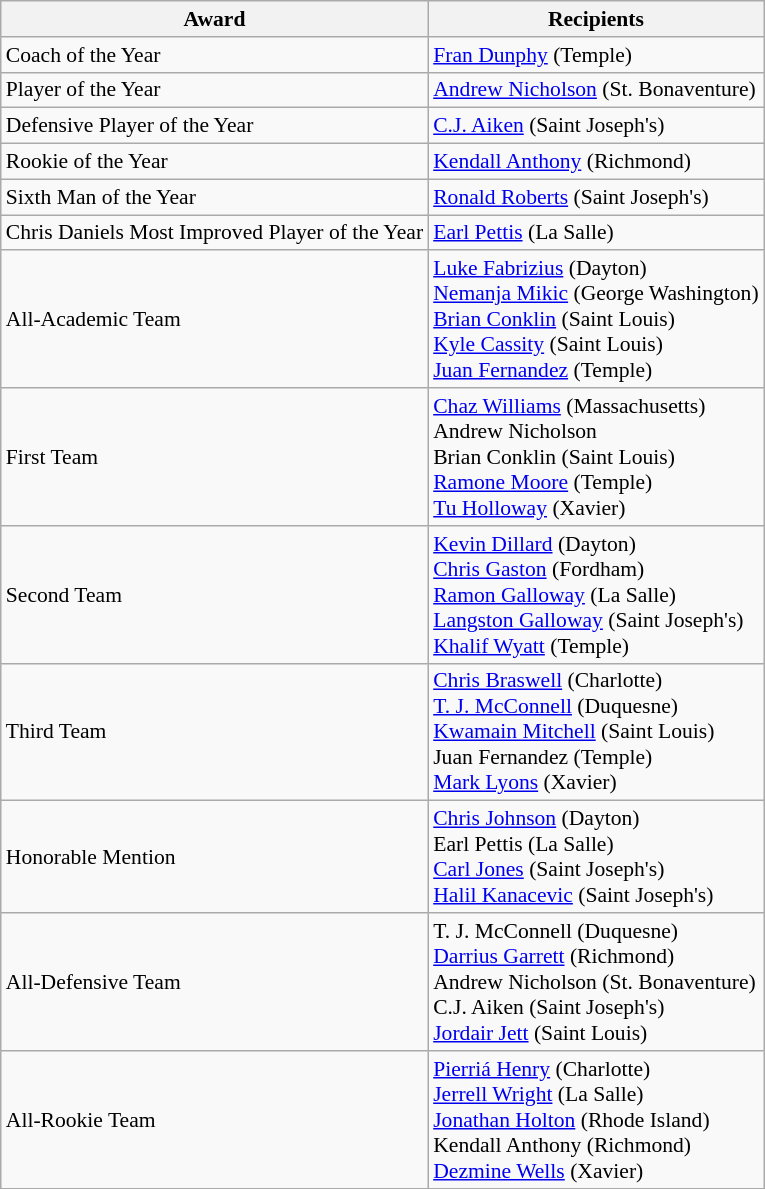<table class="wikitable" style="white-space:nowrap; font-size:90%;">
<tr>
<th>Award</th>
<th>Recipients</th>
</tr>
<tr>
<td>Coach of the Year</td>
<td><a href='#'>Fran Dunphy</a> (Temple)</td>
</tr>
<tr>
<td>Player of the Year</td>
<td><a href='#'>Andrew Nicholson</a> (St. Bonaventure)</td>
</tr>
<tr>
<td>Defensive Player of the Year</td>
<td><a href='#'>C.J. Aiken</a> (Saint Joseph's)</td>
</tr>
<tr>
<td>Rookie of the Year</td>
<td><a href='#'>Kendall Anthony</a> (Richmond)</td>
</tr>
<tr>
<td>Sixth Man of the Year</td>
<td><a href='#'>Ronald Roberts</a> (Saint Joseph's)</td>
</tr>
<tr>
<td>Chris Daniels Most Improved Player of the Year</td>
<td><a href='#'>Earl Pettis</a> (La Salle)</td>
</tr>
<tr>
<td>All-Academic Team</td>
<td><a href='#'>Luke Fabrizius</a> (Dayton)<br><a href='#'>Nemanja Mikic</a> (George Washington)<br><a href='#'>Brian Conklin</a> (Saint Louis)<br><a href='#'>Kyle Cassity</a> (Saint Louis)<br><a href='#'>Juan Fernandez</a> (Temple)</td>
</tr>
<tr>
<td>First Team</td>
<td><a href='#'>Chaz Williams</a> (Massachusetts)<br>Andrew Nicholson<br>Brian Conklin (Saint Louis)<br><a href='#'>Ramone Moore</a> (Temple)<br><a href='#'>Tu Holloway</a> (Xavier)</td>
</tr>
<tr>
<td>Second Team</td>
<td><a href='#'>Kevin Dillard</a> (Dayton)<br><a href='#'>Chris Gaston</a> (Fordham)<br><a href='#'>Ramon Galloway</a> (La Salle)<br><a href='#'>Langston Galloway</a> (Saint Joseph's)<br><a href='#'>Khalif Wyatt</a> (Temple)</td>
</tr>
<tr>
<td>Third Team</td>
<td><a href='#'>Chris Braswell</a> (Charlotte)<br><a href='#'>T. J. McConnell</a> (Duquesne)<br><a href='#'>Kwamain Mitchell</a> (Saint Louis)<br>Juan Fernandez (Temple)<br><a href='#'>Mark Lyons</a> (Xavier)</td>
</tr>
<tr>
<td>Honorable Mention</td>
<td><a href='#'>Chris Johnson</a> (Dayton)<br>Earl Pettis (La Salle)<br><a href='#'>Carl Jones</a> (Saint Joseph's)<br><a href='#'>Halil Kanacevic</a> (Saint Joseph's)</td>
</tr>
<tr>
<td>All-Defensive Team</td>
<td>T. J. McConnell (Duquesne)<br><a href='#'>Darrius Garrett</a> (Richmond)<br>Andrew Nicholson (St. Bonaventure)<br>C.J. Aiken (Saint Joseph's)<br><a href='#'>Jordair Jett</a> (Saint Louis)</td>
</tr>
<tr>
<td>All-Rookie Team</td>
<td><a href='#'>Pierriá Henry</a> (Charlotte)<br><a href='#'>Jerrell Wright</a> (La Salle)<br><a href='#'>Jonathan Holton</a> (Rhode Island)<br>Kendall Anthony (Richmond)<br><a href='#'>Dezmine Wells</a> (Xavier)</td>
</tr>
</table>
